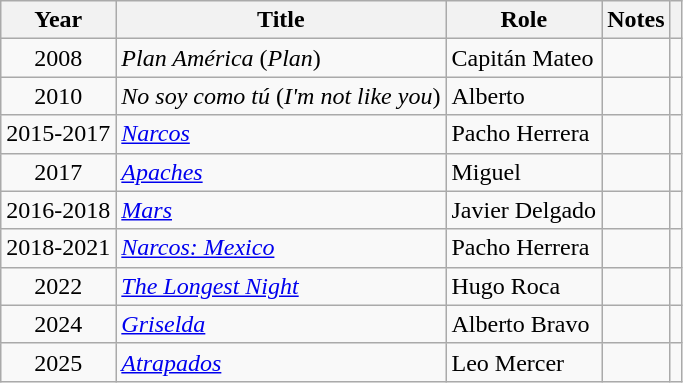<table class="wikitable sortable">
<tr>
<th>Year</th>
<th>Title</th>
<th>Role</th>
<th class = "unsortable">Notes</th>
<th class = "unsortable"></th>
</tr>
<tr>
<td align = "center">2008</td>
<td><em>Plan América</em> (<em>Plan</em>)</td>
<td>Capitán Mateo</td>
<td></td>
<td></td>
</tr>
<tr>
<td align = "center">2010</td>
<td><em>No soy como tú</em> (<em>I'm not like you</em>)</td>
<td>Alberto</td>
<td></td>
<td></td>
</tr>
<tr>
<td align = "center">2015-2017</td>
<td><em><a href='#'>Narcos</a></em></td>
<td>Pacho Herrera</td>
<td></td>
<td></td>
</tr>
<tr>
<td align = "center">2017</td>
<td><em><a href='#'>Apaches</a></em></td>
<td>Miguel</td>
<td></td>
<td></td>
</tr>
<tr>
<td align = "center">2016-2018</td>
<td><em><a href='#'>Mars</a></em></td>
<td>Javier Delgado</td>
<td></td>
<td></td>
</tr>
<tr>
<td align = "center">2018-2021</td>
<td><em><a href='#'>Narcos: Mexico</a></em></td>
<td>Pacho Herrera</td>
<td></td>
<td></td>
</tr>
<tr>
<td align = "center">2022</td>
<td><em><a href='#'>The Longest Night</a></em></td>
<td>Hugo Roca</td>
<td></td>
<td></td>
</tr>
<tr>
<td align = "center">2024</td>
<td><em><a href='#'>Griselda</a></em></td>
<td>Alberto Bravo</td>
<td></td>
<td></td>
</tr>
<tr>
<td align = "center">2025</td>
<td><em><a href='#'>Atrapados</a></em></td>
<td>Leo Mercer</td>
<td></td>
<td></td>
</tr>
</table>
